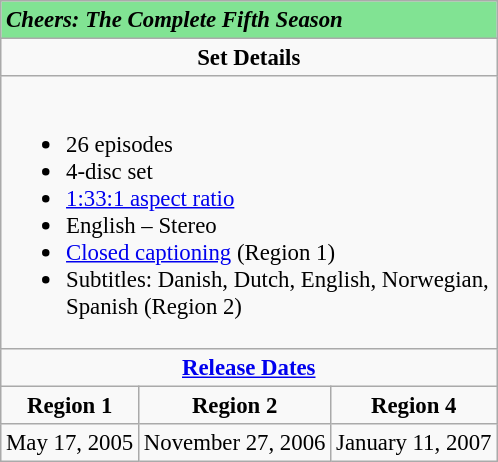<table class="wikitable" style="font-size:95%;">
<tr style="background:#81e393">
<td colspan="6"><strong><em>Cheers: The Complete Fifth Season</em></strong></td>
</tr>
<tr style="vertical-align:top; text-align:center;">
<td style="width:250px;" colspan="6"><strong>Set Details</strong></td>
</tr>
<tr valign="top">
<td colspan="6"  style="text-align:left; width:250px;"><br><ul><li>26 episodes</li><li>4-disc set</li><li><a href='#'>1:33:1 aspect ratio</a></li><li>English – Stereo</li><li><a href='#'>Closed captioning</a> (Region 1)</li><li>Subtitles: Danish, Dutch, English, Norwegian, Spanish (Region 2)</li></ul></td>
</tr>
<tr>
<td colspan=6 style="text-align:center;"><strong><a href='#'>Release Dates</a></strong></td>
</tr>
<tr>
<td colspan=2 style="text-align:center;"><strong>Region 1</strong></td>
<td colspan=2 style="text-align:center;"><strong>Region 2</strong></td>
<td colspan=2 style="text-align:center;"><strong>Region 4</strong></td>
</tr>
<tr style="text-align:center;">
<td colspan=2>May 17, 2005</td>
<td colspan=2>November 27, 2006</td>
<td colspan=2>January 11, 2007</td>
</tr>
</table>
